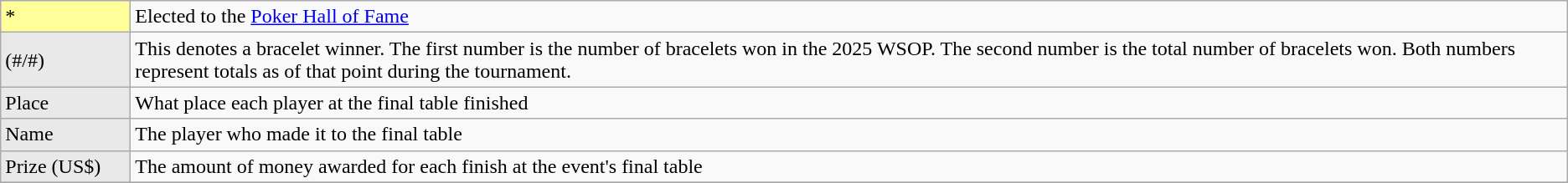<table class="wikitable">
<tr>
<td style="background-color:#FFFF99; width:6em;">*</td>
<td>Elected to the <a href='#'>Poker Hall of Fame</a></td>
</tr>
<tr>
<td style="background-color: #E9E9E9;">(#/#)</td>
<td>This denotes a bracelet winner. The first number is the number of bracelets won in the 2025 WSOP. The second number is the total number of bracelets won. Both numbers represent totals as of that point during the tournament.</td>
</tr>
<tr>
<td style="background: #E9E9E9;">Place</td>
<td>What place each player at the final table finished</td>
</tr>
<tr>
<td style="background: #E9E9E9;">Name</td>
<td>The player who made it to the final table</td>
</tr>
<tr>
<td style="background: #E9E9E9;">Prize (US$)</td>
<td>The amount of money awarded for each finish at the event's final table</td>
</tr>
<tr>
</tr>
</table>
